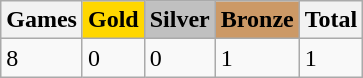<table class="wikitable">
<tr>
<th>Games</th>
<th style="background:gold">Gold</th>
<th style="background:silver">Silver</th>
<th style="background:#c96">Bronze</th>
<th>Total</th>
</tr>
<tr>
<td>8</td>
<td>0</td>
<td>0</td>
<td>1</td>
<td>1</td>
</tr>
</table>
